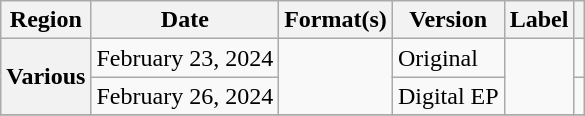<table class="wikitable plainrowheaders">
<tr>
<th scope="col">Region</th>
<th scope="col">Date</th>
<th scope="col">Format(s)</th>
<th scope="col">Version</th>
<th scope="col">Label</th>
<th scope="col"></th>
</tr>
<tr>
<th rowspan="2" scope="row">Various</th>
<td>February 23, 2024</td>
<td rowspan="2"></td>
<td>Original</td>
<td rowspan="2"></td>
<td style="text-align:center;"></td>
</tr>
<tr>
<td>February 26, 2024</td>
<td>Digital EP</td>
<td style="text-align:center;"></td>
</tr>
<tr>
</tr>
</table>
